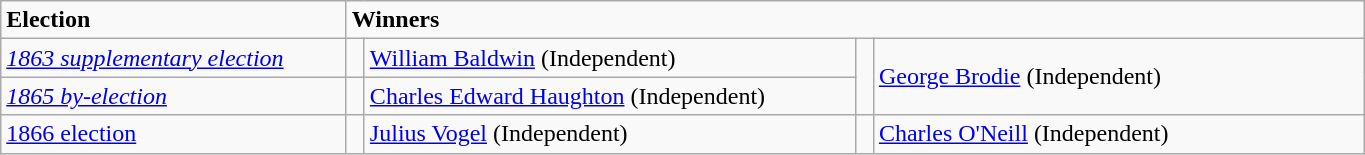<table class="wikitable" width=72%>
<tr>
<td width=19%><strong>Election</strong></td>
<td width=81% colspan=4><strong>Winners</strong></td>
</tr>
<tr>
<td><span><em><a href='#'>1863 supplementary election</a></em></span></td>
<td width=1% rowspan=1 bgcolor=></td>
<td width=27% rowspan=1><a href='#'>William Baldwin</a> (Independent)</td>
<td width=1% rowspan=2 bgcolor=></td>
<td width=27% rowspan=2><a href='#'>George Brodie</a> (Independent)</td>
</tr>
<tr>
<td><span><em><a href='#'>1865 by-election</a></em></span></td>
<td rowspan=1 bgcolor=></td>
<td rowspan=1><a href='#'>Charles Edward Haughton</a> (Independent)</td>
</tr>
<tr>
<td><a href='#'>1866 election</a></td>
<td rowspan=1 bgcolor=></td>
<td rowspan=1><a href='#'>Julius Vogel</a> (Independent)</td>
<td rowspan=1 bgcolor=></td>
<td rowspan=1><a href='#'>Charles O'Neill</a> (Independent)</td>
</tr>
</table>
